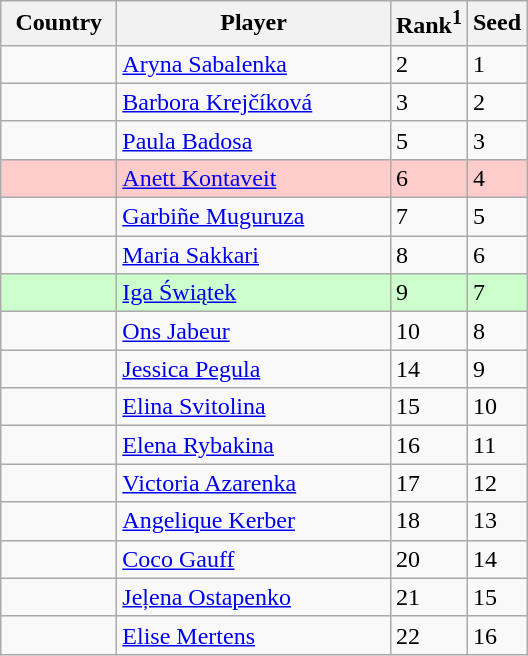<table class="sortable wikitable">
<tr>
<th width="70">Country</th>
<th width="175">Player</th>
<th>Rank<sup>1</sup></th>
<th>Seed</th>
</tr>
<tr>
<td></td>
<td><a href='#'>Aryna Sabalenka</a></td>
<td>2</td>
<td>1</td>
</tr>
<tr>
<td></td>
<td><a href='#'>Barbora Krejčíková</a></td>
<td>3</td>
<td>2</td>
</tr>
<tr>
<td></td>
<td><a href='#'>Paula Badosa</a></td>
<td>5</td>
<td>3</td>
</tr>
<tr style="background:#fcc;">
<td></td>
<td><a href='#'>Anett Kontaveit</a></td>
<td>6</td>
<td>4</td>
</tr>
<tr>
<td></td>
<td><a href='#'>Garbiñe Muguruza</a></td>
<td>7</td>
<td>5</td>
</tr>
<tr>
<td></td>
<td><a href='#'>Maria Sakkari</a></td>
<td>8</td>
<td>6</td>
</tr>
<tr style="background:#cfc;">
<td></td>
<td><a href='#'>Iga Świątek</a></td>
<td>9</td>
<td>7</td>
</tr>
<tr>
<td></td>
<td><a href='#'>Ons Jabeur</a></td>
<td>10</td>
<td>8</td>
</tr>
<tr>
<td></td>
<td><a href='#'>Jessica Pegula</a></td>
<td>14</td>
<td>9</td>
</tr>
<tr>
<td></td>
<td><a href='#'>Elina Svitolina</a></td>
<td>15</td>
<td>10</td>
</tr>
<tr>
<td></td>
<td><a href='#'>Elena Rybakina</a></td>
<td>16</td>
<td>11</td>
</tr>
<tr>
<td></td>
<td><a href='#'>Victoria Azarenka</a></td>
<td>17</td>
<td>12</td>
</tr>
<tr>
<td></td>
<td><a href='#'>Angelique Kerber</a></td>
<td>18</td>
<td>13</td>
</tr>
<tr>
<td></td>
<td><a href='#'>Coco Gauff</a></td>
<td>20</td>
<td>14</td>
</tr>
<tr>
<td></td>
<td><a href='#'>Jeļena Ostapenko</a></td>
<td>21</td>
<td>15</td>
</tr>
<tr>
<td></td>
<td><a href='#'>Elise Mertens</a></td>
<td>22</td>
<td>16</td>
</tr>
</table>
